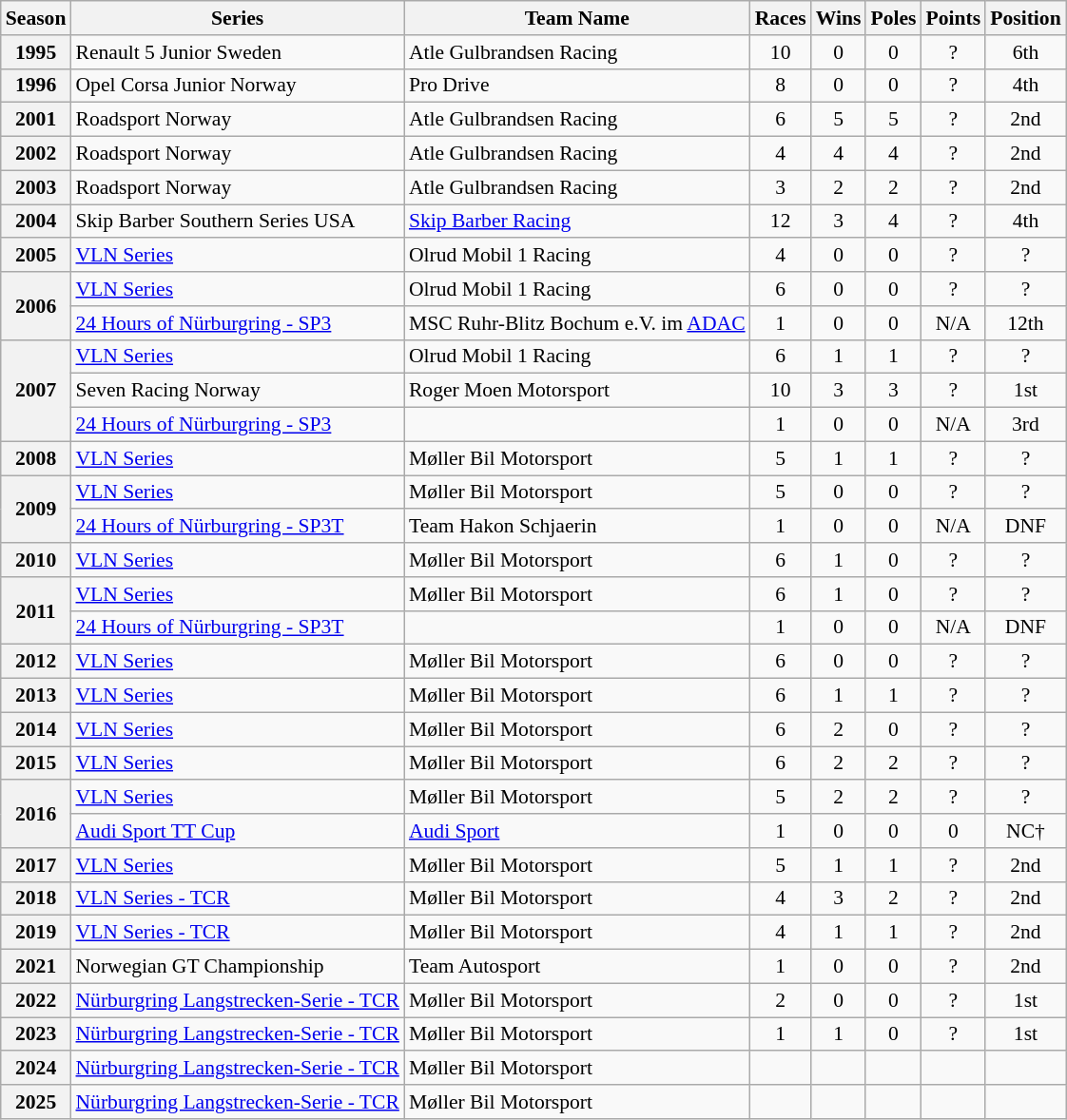<table class="wikitable" style="text-align:center; font-size:90%">
<tr>
<th>Season</th>
<th>Series</th>
<th>Team Name</th>
<th>Races</th>
<th>Wins</th>
<th>Poles</th>
<th>Points</th>
<th>Position</th>
</tr>
<tr>
<th>1995</th>
<td align=left>Renault 5 Junior Sweden</td>
<td align=left>Atle Gulbrandsen Racing</td>
<td>10</td>
<td>0</td>
<td>0</td>
<td>?</td>
<td>6th</td>
</tr>
<tr>
<th>1996</th>
<td align=left>Opel Corsa Junior Norway</td>
<td align=left>Pro Drive</td>
<td>8</td>
<td>0</td>
<td>0</td>
<td>?</td>
<td>4th</td>
</tr>
<tr>
<th>2001</th>
<td align=left>Roadsport Norway</td>
<td align=left>Atle Gulbrandsen Racing</td>
<td>6</td>
<td>5</td>
<td>5</td>
<td>?</td>
<td>2nd</td>
</tr>
<tr>
<th>2002</th>
<td align=left>Roadsport Norway</td>
<td align=left>Atle Gulbrandsen Racing</td>
<td>4</td>
<td>4</td>
<td>4</td>
<td>?</td>
<td>2nd</td>
</tr>
<tr>
<th>2003</th>
<td align=left>Roadsport Norway</td>
<td align=left>Atle Gulbrandsen Racing</td>
<td>3</td>
<td>2</td>
<td>2</td>
<td>?</td>
<td>2nd</td>
</tr>
<tr>
<th>2004</th>
<td align=left>Skip Barber Southern Series USA</td>
<td align=left><a href='#'>Skip Barber Racing</a></td>
<td>12</td>
<td>3</td>
<td>4</td>
<td>?</td>
<td>4th</td>
</tr>
<tr>
<th>2005</th>
<td align=left><a href='#'>VLN Series</a></td>
<td align=left>Olrud Mobil 1 Racing</td>
<td>4</td>
<td>0</td>
<td>0</td>
<td>?</td>
<td>?</td>
</tr>
<tr>
<th rowspan="2">2006</th>
<td align="left"><a href='#'>VLN Series</a></td>
<td align="left">Olrud Mobil 1 Racing</td>
<td>6</td>
<td>0</td>
<td>0</td>
<td>?</td>
<td>?</td>
</tr>
<tr>
<td align=left><a href='#'>24 Hours of Nürburgring - SP3</a></td>
<td align=left>MSC Ruhr-Blitz Bochum e.V. im <a href='#'>ADAC</a></td>
<td>1</td>
<td>0</td>
<td>0</td>
<td>N/A</td>
<td>12th</td>
</tr>
<tr>
<th rowspan="3">2007</th>
<td align="left"><a href='#'>VLN Series</a></td>
<td align="left">Olrud Mobil 1 Racing</td>
<td>6</td>
<td>1</td>
<td>1</td>
<td>?</td>
<td>?</td>
</tr>
<tr>
<td align="left">Seven Racing Norway</td>
<td align="left">Roger Moen Motorsport</td>
<td>10</td>
<td>3</td>
<td>3</td>
<td>?</td>
<td>1st</td>
</tr>
<tr>
<td align=left><a href='#'>24 Hours of Nürburgring - SP3</a></td>
<td></td>
<td>1</td>
<td>0</td>
<td>0</td>
<td>N/A</td>
<td>3rd</td>
</tr>
<tr>
<th>2008</th>
<td align="left"><a href='#'>VLN Series</a></td>
<td align="left">Møller Bil Motorsport</td>
<td>5</td>
<td>1</td>
<td>1</td>
<td>?</td>
<td>?</td>
</tr>
<tr>
<th rowspan="2">2009</th>
<td align="left"><a href='#'>VLN Series</a></td>
<td align="left">Møller Bil Motorsport</td>
<td>5</td>
<td>0</td>
<td>0</td>
<td>?</td>
<td>?</td>
</tr>
<tr>
<td align=left><a href='#'>24 Hours of Nürburgring - SP3T</a></td>
<td align=left>Team Hakon Schjaerin</td>
<td>1</td>
<td>0</td>
<td>0</td>
<td>N/A</td>
<td>DNF</td>
</tr>
<tr>
<th>2010</th>
<td align="left"><a href='#'>VLN Series</a></td>
<td align="left">Møller Bil Motorsport</td>
<td>6</td>
<td>1</td>
<td>0</td>
<td>?</td>
<td>?</td>
</tr>
<tr>
<th rowspan="2">2011</th>
<td align="left"><a href='#'>VLN Series</a></td>
<td align="left">Møller Bil Motorsport</td>
<td>6</td>
<td>1</td>
<td>0</td>
<td>?</td>
<td>?</td>
</tr>
<tr>
<td align=left><a href='#'>24 Hours of Nürburgring - SP3T</a></td>
<td></td>
<td>1</td>
<td>0</td>
<td>0</td>
<td>N/A</td>
<td>DNF</td>
</tr>
<tr>
<th>2012</th>
<td align="left"><a href='#'>VLN Series</a></td>
<td align="left">Møller Bil Motorsport</td>
<td>6</td>
<td>0</td>
<td>0</td>
<td>?</td>
<td>?</td>
</tr>
<tr>
<th>2013</th>
<td align="left"><a href='#'>VLN Series</a></td>
<td align="left">Møller Bil Motorsport</td>
<td>6</td>
<td>1</td>
<td>1</td>
<td>?</td>
<td>?</td>
</tr>
<tr>
<th>2014</th>
<td align="left"><a href='#'>VLN Series</a></td>
<td align="left">Møller Bil Motorsport</td>
<td>6</td>
<td>2</td>
<td>0</td>
<td>?</td>
<td>?</td>
</tr>
<tr>
<th>2015</th>
<td align="left"><a href='#'>VLN Series</a></td>
<td align="left">Møller Bil Motorsport</td>
<td>6</td>
<td>2</td>
<td>2</td>
<td>?</td>
<td>?</td>
</tr>
<tr>
<th rowspan="2">2016</th>
<td align="left"><a href='#'>VLN Series</a></td>
<td align="left">Møller Bil Motorsport</td>
<td>5</td>
<td>2</td>
<td>2</td>
<td>?</td>
<td>?</td>
</tr>
<tr>
<td align=left><a href='#'>Audi Sport TT Cup</a></td>
<td align=left><a href='#'>Audi Sport</a></td>
<td>1</td>
<td>0</td>
<td>0</td>
<td>0</td>
<td>NC†</td>
</tr>
<tr>
<th>2017</th>
<td align="left"><a href='#'>VLN Series</a></td>
<td align="left">Møller Bil Motorsport</td>
<td>5</td>
<td>1</td>
<td>1</td>
<td>?</td>
<td>2nd</td>
</tr>
<tr>
<th>2018</th>
<td align="left"><a href='#'>VLN Series - TCR</a></td>
<td align="left">Møller Bil Motorsport</td>
<td>4</td>
<td>3</td>
<td>2</td>
<td>?</td>
<td>2nd</td>
</tr>
<tr>
<th>2019</th>
<td align="left"><a href='#'>VLN Series - TCR</a></td>
<td align="left">Møller Bil Motorsport</td>
<td>4</td>
<td>1</td>
<td>1</td>
<td>?</td>
<td>2nd</td>
</tr>
<tr>
<th>2021</th>
<td align=left>Norwegian GT Championship</td>
<td align=left>Team Autosport</td>
<td>1</td>
<td>0</td>
<td>0</td>
<td>?</td>
<td>2nd</td>
</tr>
<tr>
<th>2022</th>
<td align=left><a href='#'>Nürburgring Langstrecken-Serie - TCR</a></td>
<td align=left>Møller Bil Motorsport</td>
<td>2</td>
<td>0</td>
<td>0</td>
<td>?</td>
<td>1st</td>
</tr>
<tr>
<th>2023</th>
<td align=left><a href='#'>Nürburgring Langstrecken-Serie - TCR</a></td>
<td align=left>Møller Bil Motorsport</td>
<td>1</td>
<td>1</td>
<td>0</td>
<td>?</td>
<td>1st</td>
</tr>
<tr>
<th>2024</th>
<td align=left><a href='#'>Nürburgring Langstrecken-Serie - TCR</a></td>
<td align=left>Møller Bil Motorsport</td>
<td></td>
<td></td>
<td></td>
<td></td>
<td></td>
</tr>
<tr>
<th>2025</th>
<td align=left><a href='#'>Nürburgring Langstrecken-Serie - TCR</a></td>
<td align=left>Møller Bil Motorsport</td>
<td></td>
<td></td>
<td></td>
<td></td>
<td></td>
</tr>
</table>
